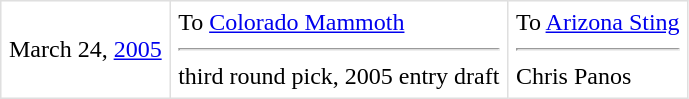<table border=1 style="border-collapse:collapse" bordercolor="#DFDFDF"  cellpadding="5">
<tr>
<td>March 24, <a href='#'>2005</a><br></td>
<td valign="top">To <a href='#'>Colorado Mammoth</a> <hr>third round pick, 2005 entry draft</td>
<td valign="top">To <a href='#'>Arizona Sting</a> <hr> Chris Panos</td>
</tr>
</table>
